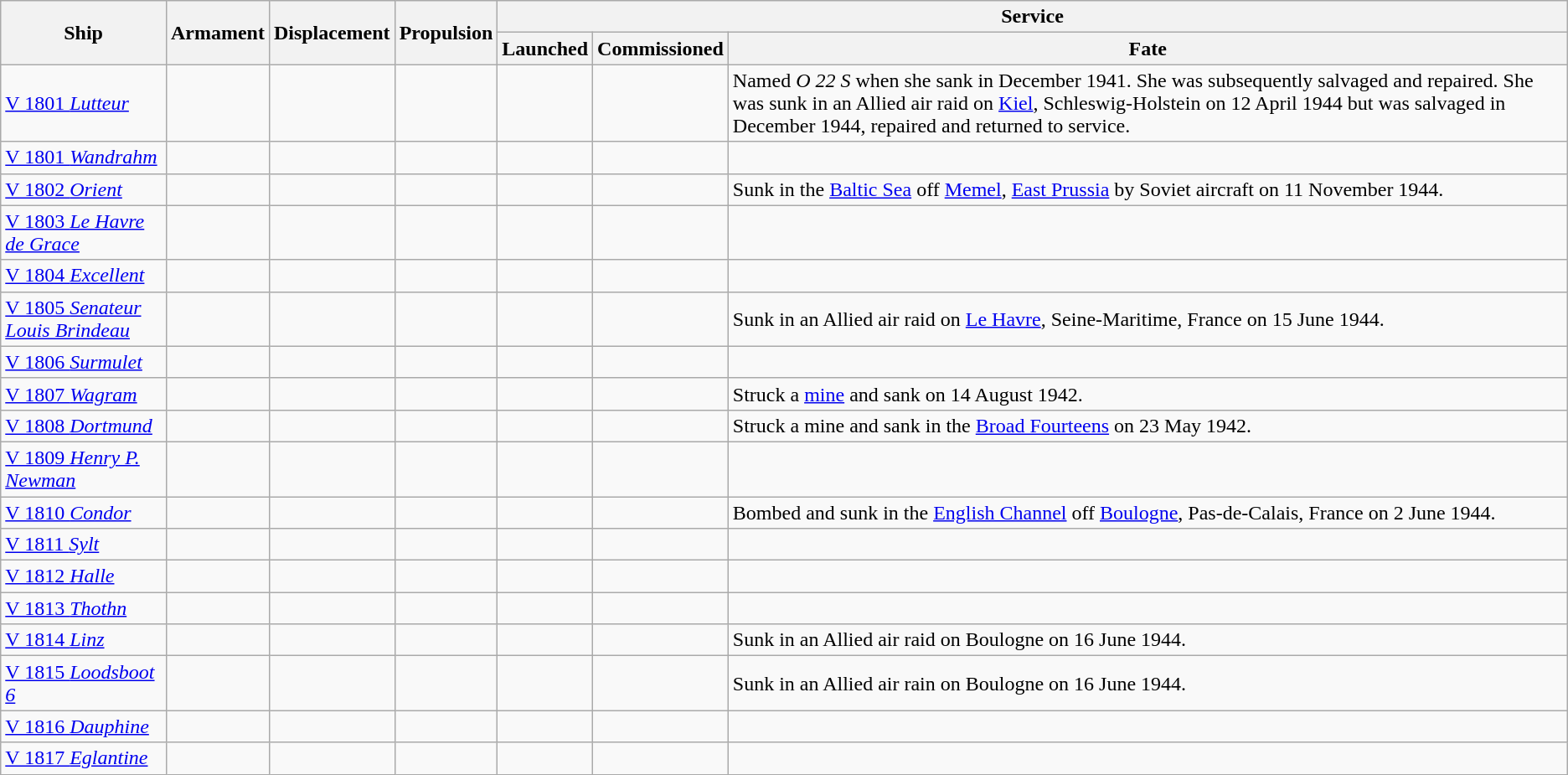<table class="wikitable">
<tr>
<th rowspan="2">Ship</th>
<th rowspan="2">Armament</th>
<th rowspan="2">Displacement</th>
<th rowspan="2">Propulsion</th>
<th colspan="3">Service</th>
</tr>
<tr>
<th>Launched</th>
<th>Commissioned</th>
<th>Fate</th>
</tr>
<tr>
<td><a href='#'>V 1801 <em>Lutteur</em></a></td>
<td></td>
<td></td>
<td></td>
<td></td>
<td></td>
<td>Named <em>O 22 S</em> when she sank in December 1941. She was subsequently salvaged and repaired. She was sunk in an Allied air raid on <a href='#'>Kiel</a>, Schleswig-Holstein on 12 April 1944 but was salvaged in December 1944, repaired and returned to service.</td>
</tr>
<tr>
<td><a href='#'>V 1801 <em>Wandrahm</em></a></td>
<td></td>
<td></td>
<td></td>
<td></td>
<td></td>
<td></td>
</tr>
<tr>
<td><a href='#'>V 1802 <em>Orient</em></a></td>
<td></td>
<td></td>
<td></td>
<td></td>
<td></td>
<td>Sunk in the <a href='#'>Baltic Sea</a> off <a href='#'>Memel</a>, <a href='#'>East Prussia</a> by Soviet aircraft on 11 November 1944.</td>
</tr>
<tr>
<td><a href='#'>V 1803 <em>Le Havre de Grace</em></a></td>
<td></td>
<td></td>
<td></td>
<td></td>
<td></td>
<td></td>
</tr>
<tr>
<td><a href='#'>V 1804 <em>Excellent</em></a></td>
<td></td>
<td></td>
<td></td>
<td></td>
<td></td>
<td></td>
</tr>
<tr>
<td><a href='#'>V 1805 <em>Senateur Louis Brindeau</em></a></td>
<td></td>
<td></td>
<td></td>
<td></td>
<td></td>
<td>Sunk in an Allied air raid on <a href='#'>Le Havre</a>, Seine-Maritime, France on 15 June 1944.</td>
</tr>
<tr>
<td><a href='#'>V 1806 <em>Surmulet</em></a></td>
<td></td>
<td></td>
<td></td>
<td></td>
<td></td>
<td></td>
</tr>
<tr>
<td><a href='#'>V 1807 <em>Wagram</em></a></td>
<td></td>
<td></td>
<td></td>
<td></td>
<td></td>
<td>Struck a <a href='#'>mine</a> and sank on 14 August 1942.</td>
</tr>
<tr>
<td><a href='#'>V 1808 <em>Dortmund</em></a></td>
<td></td>
<td></td>
<td></td>
<td></td>
<td></td>
<td>Struck a mine and sank in the <a href='#'>Broad Fourteens</a> on 23 May 1942.</td>
</tr>
<tr>
<td><a href='#'>V 1809 <em>Henry P. Newman</em></a></td>
<td></td>
<td></td>
<td></td>
<td></td>
<td></td>
<td></td>
</tr>
<tr>
<td><a href='#'>V 1810 <em>Condor</em></a></td>
<td></td>
<td></td>
<td></td>
<td></td>
<td></td>
<td>Bombed and sunk in the <a href='#'>English Channel</a> off <a href='#'>Boulogne</a>, Pas-de-Calais, France on 2 June 1944.</td>
</tr>
<tr>
<td><a href='#'>V 1811 <em>Sylt</em></a></td>
<td></td>
<td></td>
<td></td>
<td></td>
<td></td>
<td></td>
</tr>
<tr>
<td><a href='#'>V 1812 <em>Halle</em></a></td>
<td></td>
<td></td>
<td></td>
<td></td>
<td></td>
<td></td>
</tr>
<tr>
<td><a href='#'>V 1813 <em>Thothn</em></a></td>
<td></td>
<td></td>
<td></td>
<td></td>
<td></td>
<td></td>
</tr>
<tr>
<td><a href='#'>V 1814 <em>Linz</em></a></td>
<td></td>
<td></td>
<td></td>
<td></td>
<td></td>
<td>Sunk in an Allied air raid on Boulogne on 16 June 1944.</td>
</tr>
<tr>
<td><a href='#'>V 1815 <em>Loodsboot 6</em></a></td>
<td></td>
<td></td>
<td></td>
<td></td>
<td></td>
<td>Sunk in an Allied air rain on Boulogne on 16 June 1944.</td>
</tr>
<tr>
<td><a href='#'>V 1816 <em>Dauphine</em></a></td>
<td></td>
<td></td>
<td></td>
<td></td>
<td></td>
<td></td>
</tr>
<tr>
<td><a href='#'>V 1817 <em>Eglantine</em></a></td>
<td></td>
<td></td>
<td></td>
<td></td>
<td></td>
<td></td>
</tr>
</table>
